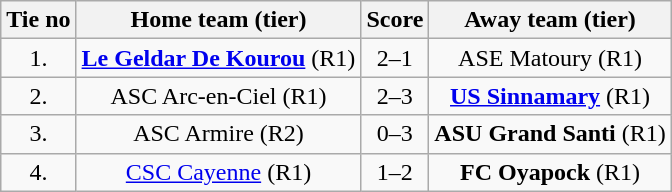<table class="wikitable" style="text-align: center">
<tr>
<th>Tie no</th>
<th>Home team (tier)</th>
<th>Score</th>
<th>Away team (tier)</th>
</tr>
<tr>
<td>1.</td>
<td> <strong><a href='#'>Le Geldar De Kourou</a></strong> (R1)</td>
<td>2–1</td>
<td>ASE Matoury (R1) </td>
</tr>
<tr>
<td>2.</td>
<td> ASC Arc-en-Ciel (R1)</td>
<td>2–3</td>
<td><strong><a href='#'>US Sinnamary</a></strong> (R1) </td>
</tr>
<tr>
<td>3.</td>
<td> ASC Armire (R2)</td>
<td>0–3</td>
<td><strong>ASU Grand Santi</strong> (R1) </td>
</tr>
<tr>
<td>4.</td>
<td> <a href='#'>CSC Cayenne</a> (R1)</td>
<td>1–2</td>
<td><strong>FC Oyapock</strong> (R1) </td>
</tr>
</table>
